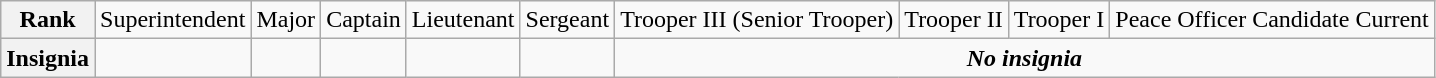<table class="wikitable">
<tr style="text-align:center;">
<th>Rank</th>
<td>Superintendent</td>
<td>Major</td>
<td>Captain</td>
<td>Lieutenant</td>
<td>Sergeant</td>
<td>Trooper III (Senior Trooper)</td>
<td>Trooper II</td>
<td>Trooper I</td>
<td>Peace Officer Candidate Current</td>
</tr>
<tr style="text-align:center;">
<th>Insignia</th>
<td></td>
<td></td>
<td></td>
<td></td>
<td></td>
<td colspan=4><strong><em>No insignia</em></strong></td>
</tr>
</table>
